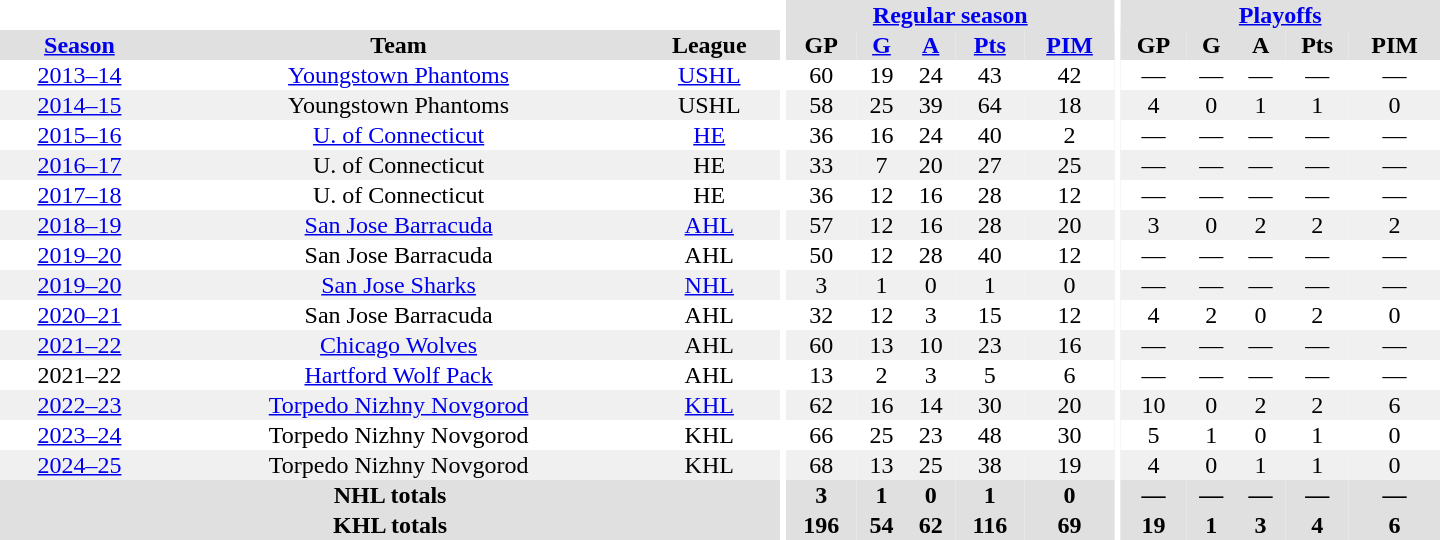<table border="0" cellpadding="1" cellspacing="0" style="text-align:center; width:60em">
<tr bgcolor="#e0e0e0">
<th colspan="3" bgcolor="#ffffff"></th>
<th rowspan="99" bgcolor="#ffffff"></th>
<th colspan="5"><a href='#'>Regular season</a></th>
<th rowspan="99" bgcolor="#ffffff"></th>
<th colspan="5"><a href='#'>Playoffs</a></th>
</tr>
<tr bgcolor="#e0e0e0">
<th><a href='#'>Season</a></th>
<th>Team</th>
<th>League</th>
<th>GP</th>
<th><a href='#'>G</a></th>
<th><a href='#'>A</a></th>
<th><a href='#'>Pts</a></th>
<th><a href='#'>PIM</a></th>
<th>GP</th>
<th>G</th>
<th>A</th>
<th>Pts</th>
<th>PIM</th>
</tr>
<tr>
<td><a href='#'>2013–14</a></td>
<td><a href='#'>Youngstown Phantoms</a></td>
<td><a href='#'>USHL</a></td>
<td>60</td>
<td>19</td>
<td>24</td>
<td>43</td>
<td>42</td>
<td>—</td>
<td>—</td>
<td>—</td>
<td>—</td>
<td>—</td>
</tr>
<tr bgcolor="#f0f0f0">
<td><a href='#'>2014–15</a></td>
<td>Youngstown Phantoms</td>
<td>USHL</td>
<td>58</td>
<td>25</td>
<td>39</td>
<td>64</td>
<td>18</td>
<td>4</td>
<td>0</td>
<td>1</td>
<td>1</td>
<td>0</td>
</tr>
<tr>
<td><a href='#'>2015–16</a></td>
<td><a href='#'>U. of Connecticut</a></td>
<td><a href='#'>HE</a></td>
<td>36</td>
<td>16</td>
<td>24</td>
<td>40</td>
<td>2</td>
<td>—</td>
<td>—</td>
<td>—</td>
<td>—</td>
<td>—</td>
</tr>
<tr bgcolor="#f0f0f0">
<td><a href='#'>2016–17</a></td>
<td>U. of Connecticut</td>
<td>HE</td>
<td>33</td>
<td>7</td>
<td>20</td>
<td>27</td>
<td>25</td>
<td>—</td>
<td>—</td>
<td>—</td>
<td>—</td>
<td>—</td>
</tr>
<tr>
<td><a href='#'>2017–18</a></td>
<td>U. of Connecticut</td>
<td>HE</td>
<td>36</td>
<td>12</td>
<td>16</td>
<td>28</td>
<td>12</td>
<td>—</td>
<td>—</td>
<td>—</td>
<td>—</td>
<td>—</td>
</tr>
<tr bgcolor="#f0f0f0">
<td><a href='#'>2018–19</a></td>
<td><a href='#'>San Jose Barracuda</a></td>
<td><a href='#'>AHL</a></td>
<td>57</td>
<td>12</td>
<td>16</td>
<td>28</td>
<td>20</td>
<td>3</td>
<td>0</td>
<td>2</td>
<td>2</td>
<td>2</td>
</tr>
<tr>
<td><a href='#'>2019–20</a></td>
<td>San Jose Barracuda</td>
<td>AHL</td>
<td>50</td>
<td>12</td>
<td>28</td>
<td>40</td>
<td>12</td>
<td>—</td>
<td>—</td>
<td>—</td>
<td>—</td>
<td>—</td>
</tr>
<tr bgcolor="#f0f0f0">
<td><a href='#'>2019–20</a></td>
<td><a href='#'>San Jose Sharks</a></td>
<td><a href='#'>NHL</a></td>
<td>3</td>
<td>1</td>
<td>0</td>
<td>1</td>
<td>0</td>
<td>—</td>
<td>—</td>
<td>—</td>
<td>—</td>
<td>—</td>
</tr>
<tr>
<td><a href='#'>2020–21</a></td>
<td>San Jose Barracuda</td>
<td>AHL</td>
<td>32</td>
<td>12</td>
<td>3</td>
<td>15</td>
<td>12</td>
<td>4</td>
<td>2</td>
<td>0</td>
<td>2</td>
<td>0</td>
</tr>
<tr bgcolor="#f0f0f0">
<td><a href='#'>2021–22</a></td>
<td><a href='#'>Chicago Wolves</a></td>
<td>AHL</td>
<td>60</td>
<td>13</td>
<td>10</td>
<td>23</td>
<td>16</td>
<td>—</td>
<td>—</td>
<td>—</td>
<td>—</td>
<td>—</td>
</tr>
<tr>
<td>2021–22</td>
<td><a href='#'>Hartford Wolf Pack</a></td>
<td>AHL</td>
<td>13</td>
<td>2</td>
<td>3</td>
<td>5</td>
<td>6</td>
<td>—</td>
<td>—</td>
<td>—</td>
<td>—</td>
<td>—</td>
</tr>
<tr bgcolor="#f0f0f0">
<td><a href='#'>2022–23</a></td>
<td><a href='#'>Torpedo Nizhny Novgorod</a></td>
<td><a href='#'>KHL</a></td>
<td>62</td>
<td>16</td>
<td>14</td>
<td>30</td>
<td>20</td>
<td>10</td>
<td>0</td>
<td>2</td>
<td>2</td>
<td>6</td>
</tr>
<tr>
<td><a href='#'>2023–24</a></td>
<td>Torpedo Nizhny Novgorod</td>
<td>KHL</td>
<td>66</td>
<td>25</td>
<td>23</td>
<td>48</td>
<td>30</td>
<td>5</td>
<td>1</td>
<td>0</td>
<td>1</td>
<td>0</td>
</tr>
<tr bgcolor="#f0f0f0">
<td><a href='#'>2024–25</a></td>
<td>Torpedo Nizhny Novgorod</td>
<td>KHL</td>
<td>68</td>
<td>13</td>
<td>25</td>
<td>38</td>
<td>19</td>
<td>4</td>
<td>0</td>
<td>1</td>
<td>1</td>
<td>0</td>
</tr>
<tr bgcolor="#e0e0e0">
<th colspan="3">NHL totals</th>
<th>3</th>
<th>1</th>
<th>0</th>
<th>1</th>
<th>0</th>
<th>—</th>
<th>—</th>
<th>—</th>
<th>—</th>
<th>—</th>
</tr>
<tr bgcolor="#e0e0e0">
<th colspan="3">KHL totals</th>
<th>196</th>
<th>54</th>
<th>62</th>
<th>116</th>
<th>69</th>
<th>19</th>
<th>1</th>
<th>3</th>
<th>4</th>
<th>6</th>
</tr>
</table>
